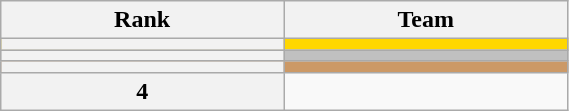<table class="wikitable unsortable" style="text-align:left; width:30%">
<tr>
<th scope="col">Rank</th>
<th scope="col">Team</th>
</tr>
<tr bgcolor="gold">
<th scope="row"></th>
<td></td>
</tr>
<tr bgcolor="silver">
<th scope="row"></th>
<td></td>
</tr>
<tr bgcolor="cc9966">
<th scope="row"></th>
<td></td>
</tr>
<tr>
<th scope="row">4</th>
<td></td>
</tr>
</table>
